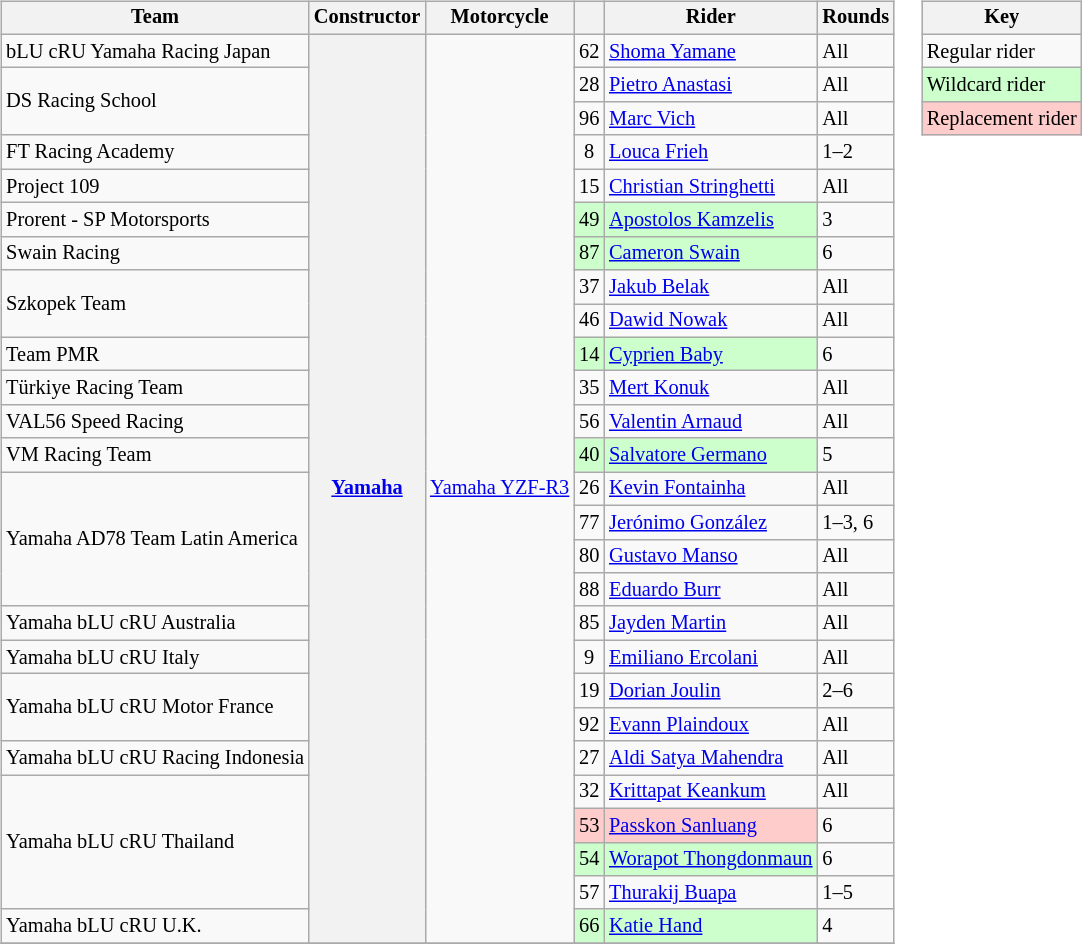<table>
<tr>
<td><br><table class="wikitable sortable" style="font-size:85%;">
<tr>
<th>Team</th>
<th>Constructor</th>
<th>Motorcycle</th>
<th></th>
<th>Rider</th>
<th class=unsortable>Rounds</th>
</tr>
<tr>
<td> bLU cRU Yamaha Racing Japan</td>
<th rowspan="27"><a href='#'>Yamaha</a></th>
<td rowspan="27"><a href='#'>Yamaha YZF-R3</a></td>
<td align="center">62</td>
<td> <a href='#'>Shoma Yamane</a></td>
<td>All</td>
</tr>
<tr>
<td rowspan="2"> DS Racing School</td>
<td align="center">28</td>
<td> <a href='#'>Pietro Anastasi</a></td>
<td>All</td>
</tr>
<tr>
<td align="center">96</td>
<td> <a href='#'>Marc Vich</a></td>
<td>All</td>
</tr>
<tr>
<td> FT Racing Academy</td>
<td align="center">8</td>
<td> <a href='#'>Louca Frieh</a></td>
<td>1–2</td>
</tr>
<tr>
<td> Project 109</td>
<td align="center">15</td>
<td> <a href='#'>Christian Stringhetti</a></td>
<td>All</td>
</tr>
<tr>
<td> Prorent - SP Motorsports</td>
<td style="background:#ccffcc;" align="center">49</td>
<td style="background:#ccffcc;"nowrap> <a href='#'>Apostolos Kamzelis</a></td>
<td>3</td>
</tr>
<tr>
<td> Swain Racing</td>
<td style="background:#ccffcc;" align="center">87</td>
<td style="background:#ccffcc;"nowrap> <a href='#'>Cameron Swain</a></td>
<td>6</td>
</tr>
<tr>
<td rowspan="2"> Szkopek Team</td>
<td align="center">37</td>
<td> <a href='#'>Jakub Belak</a></td>
<td>All</td>
</tr>
<tr>
<td align="center">46</td>
<td> <a href='#'>Dawid Nowak</a></td>
<td>All</td>
</tr>
<tr>
<td> Team PMR</td>
<td style="background:#ccffcc;" align="center">14</td>
<td style="background:#ccffcc;"nowrap> <a href='#'>Cyprien Baby</a></td>
<td>6</td>
</tr>
<tr>
<td> Türkiye Racing Team</td>
<td align="center">35</td>
<td> <a href='#'>Mert Konuk</a></td>
<td>All</td>
</tr>
<tr>
<td> VAL56 Speed Racing</td>
<td align="center">56</td>
<td> <a href='#'>Valentin Arnaud</a></td>
<td>All</td>
</tr>
<tr>
<td> VM Racing Team</td>
<td style="background:#ccffcc;" align="center">40</td>
<td style="background:#ccffcc;"nowrap> <a href='#'>Salvatore Germano</a></td>
<td>5</td>
</tr>
<tr>
<td rowspan="4"> Yamaha AD78 Team Latin America</td>
<td align="center">26</td>
<td> <a href='#'>Kevin Fontainha</a></td>
<td>All</td>
</tr>
<tr>
<td align="center">77</td>
<td> <a href='#'>Jerónimo González</a></td>
<td>1–3, 6</td>
</tr>
<tr>
<td align="center">80</td>
<td> <a href='#'>Gustavo Manso</a></td>
<td>All</td>
</tr>
<tr>
<td align="center">88</td>
<td> <a href='#'>Eduardo Burr</a></td>
<td>All</td>
</tr>
<tr>
<td> Yamaha bLU cRU Australia</td>
<td align="center">85</td>
<td> <a href='#'>Jayden Martin</a></td>
<td>All</td>
</tr>
<tr>
<td> Yamaha bLU cRU Italy</td>
<td align="center">9</td>
<td> <a href='#'>Emiliano Ercolani</a></td>
<td>All</td>
</tr>
<tr>
<td rowspan="2"> Yamaha bLU cRU Motor France</td>
<td align="center">19</td>
<td> <a href='#'>Dorian Joulin</a></td>
<td>2–6</td>
</tr>
<tr>
<td align="center">92</td>
<td> <a href='#'>Evann Plaindoux</a></td>
<td>All</td>
</tr>
<tr>
<td> Yamaha bLU cRU Racing Indonesia</td>
<td align="center">27</td>
<td> <a href='#'>Aldi Satya Mahendra</a></td>
<td>All</td>
</tr>
<tr>
<td rowspan="4"> Yamaha bLU cRU Thailand</td>
<td align="center">32</td>
<td> <a href='#'>Krittapat Keankum</a></td>
<td>All</td>
</tr>
<tr>
<td style="background:#ffcccc;" align="center">53</td>
<td style="background:#ffcccc;"nowrap> <a href='#'>Passkon Sanluang</a></td>
<td>6</td>
</tr>
<tr>
<td style="background:#ccffcc;" align="center">54</td>
<td style="background:#ccffcc;"nowrap> <a href='#'>Worapot Thongdonmaun</a></td>
<td>6</td>
</tr>
<tr>
<td align="center">57</td>
<td> <a href='#'>Thurakij Buapa</a></td>
<td>1–5</td>
</tr>
<tr>
<td> Yamaha bLU cRU U.K.</td>
<td style="background:#ccffcc;" align="center">66</td>
<td style="background:#ccffcc;"nowrap> <a href='#'>Katie Hand</a></td>
<td>4</td>
</tr>
<tr>
</tr>
</table>
</td>
<td valign="top"><br><table class="wikitable" style="font-size: 85%;">
<tr>
<th colspan=2>Key</th>
</tr>
<tr>
<td>Regular rider</td>
</tr>
<tr style="background:#ccffcc;">
<td>Wildcard rider</td>
</tr>
<tr style="background:#ffcccc;">
<td nowrap>Replacement rider</td>
</tr>
</table>
</td>
</tr>
</table>
